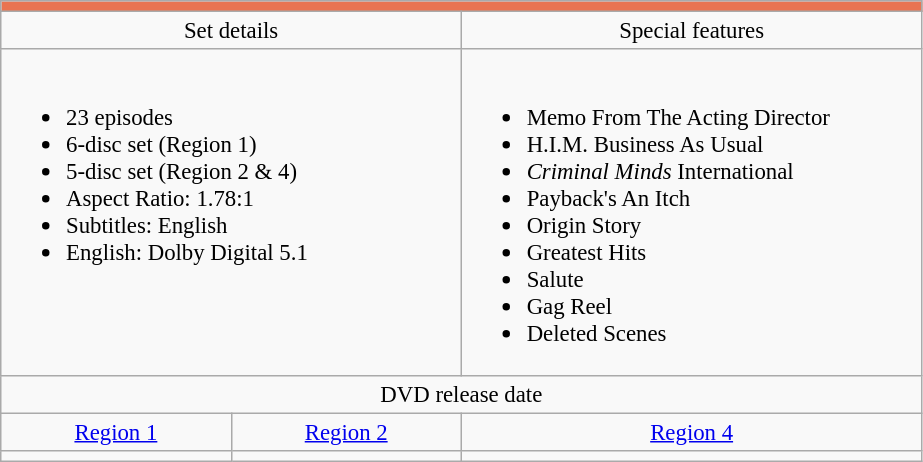<table class="wikitable" style="font-size: 95%;">
<tr style="background:#E97451">
<td colspan="4" style="text-align:center;"></td>
</tr>
<tr style="text-align:center;">
<td style="width:300px;" colspan="2">Set details</td>
<td style="width:300px;" colspan="2">Special features</td>
</tr>
<tr valign="top">
<td colspan="2"  style="text-align:left; width:300px;"><br><ul><li>23 episodes</li><li>6-disc set (Region 1)</li><li>5-disc set (Region 2 & 4)</li><li>Aspect Ratio: 1.78:1</li><li>Subtitles: English</li><li>English: Dolby Digital 5.1</li></ul></td>
<td colspan="3" style="text-align:left; width:300px;"><br><ul><li>Memo From The Acting Director</li><li>H.I.M. Business As Usual</li><li><em>Criminal Minds</em> International</li><li>Payback's An Itch</li><li>Origin Story</li><li>Greatest Hits</li><li>Salute</li><li>Gag Reel</li><li>Deleted Scenes</li></ul></td>
</tr>
<tr>
<td colspan="3" style="text-align:center;">DVD release date</td>
</tr>
<tr style="text-align:center;">
<td><a href='#'>Region 1</a></td>
<td><a href='#'>Region 2</a></td>
<td><a href='#'>Region 4</a></td>
</tr>
<tr style="text-align:center;">
<td></td>
<td></td>
<td></td>
</tr>
</table>
